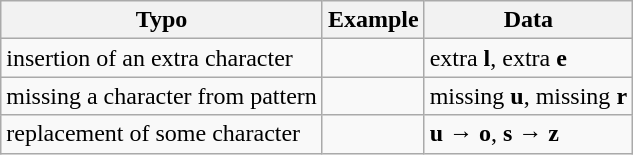<table class="wikitable">
<tr>
<th>Typo</th>
<th>Example</th>
<th>Data</th>
</tr>
<tr>
<td>insertion of an extra character</td>
<td><strong> </strong></td>
<td>extra <strong>l</strong>, extra <strong>e</strong></td>
</tr>
<tr>
<td>missing a character from pattern</td>
<td><strong> </strong></td>
<td>missing <strong>u</strong>, missing <strong>r</strong></td>
</tr>
<tr>
<td>replacement of some character</td>
<td><strong> </strong></td>
<td><strong>u</strong> → <strong>o</strong>, <strong>s</strong> → <strong>z</strong></td>
</tr>
</table>
